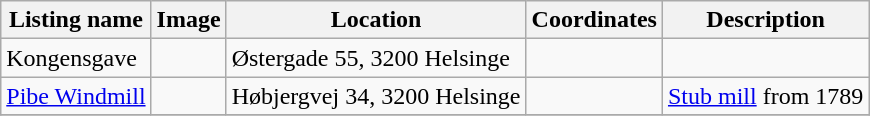<table class="wikitable sortable">
<tr>
<th>Listing name</th>
<th>Image</th>
<th>Location</th>
<th>Coordinates</th>
<th>Description</th>
</tr>
<tr>
<td>Kongensgave</td>
<td></td>
<td>Østergade 55, 3200 Helsinge</td>
<td></td>
<td></td>
</tr>
<tr>
<td><a href='#'>Pibe Windmill</a></td>
<td></td>
<td>Høbjergvej 34, 3200 Helsinge</td>
<td></td>
<td><a href='#'>Stub mill</a> from 1789</td>
</tr>
<tr>
</tr>
</table>
